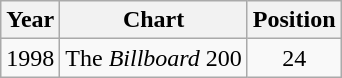<table class="wikitable">
<tr>
<th>Year</th>
<th>Chart</th>
<th>Position</th>
</tr>
<tr>
<td>1998</td>
<td>The <em>Billboard</em> 200</td>
<td align="center">24</td>
</tr>
</table>
